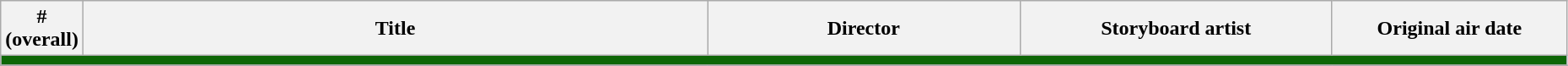<table class="wikitable" style="width:98%;">
<tr>
<th width= 5%>#<br>(overall)</th>
<th width=40%>Title</th>
<th width=20%>Director</th>
<th width=20%>Storyboard artist</th>
<th width=15%>Original air date</th>
</tr>
<tr>
<td colspan="5" style="background:#0E6606;"></td>
</tr>
<tr>
</tr>
</table>
